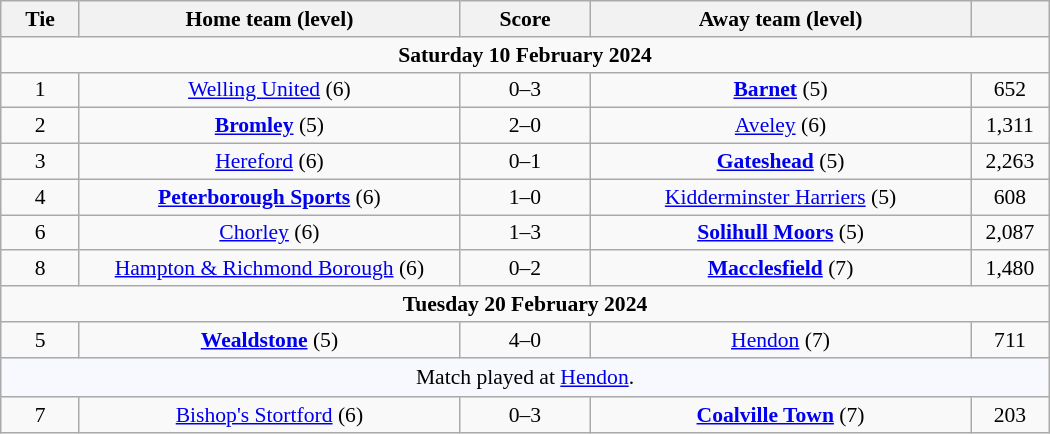<table class="wikitable" style="width:700px;text-align:center;font-size:90%">
<tr>
<th scope="col" style="width: 7.50%">Tie</th>
<th scope="col" style="width:36.25%">Home team (level)</th>
<th scope="col" style="width:12.50%">Score</th>
<th scope="col" style="width:36.25%">Away team (level)</th>
<th scope="col" style="width: 7.50%"></th>
</tr>
<tr>
<td colspan="5"><strong>Saturday 10 February 2024</strong></td>
</tr>
<tr>
<td>1</td>
<td><a href='#'>Welling United</a> (6)</td>
<td>0–3</td>
<td><strong><a href='#'>Barnet</a></strong> (5)</td>
<td>652</td>
</tr>
<tr>
<td>2</td>
<td><strong><a href='#'>Bromley</a></strong> (5)</td>
<td>2–0</td>
<td><a href='#'>Aveley</a> (6)</td>
<td>1,311</td>
</tr>
<tr>
<td>3</td>
<td><a href='#'>Hereford</a> (6)</td>
<td>0–1</td>
<td><strong><a href='#'>Gateshead</a></strong> (5)</td>
<td>2,263</td>
</tr>
<tr>
<td>4</td>
<td><strong><a href='#'>Peterborough Sports</a></strong> (6)</td>
<td>1–0</td>
<td><a href='#'>Kidderminster Harriers</a> (5)</td>
<td>608</td>
</tr>
<tr>
<td>6</td>
<td><a href='#'>Chorley</a> (6)</td>
<td>1–3</td>
<td><strong><a href='#'>Solihull Moors</a></strong> (5)</td>
<td>2,087</td>
</tr>
<tr>
<td>8</td>
<td><a href='#'>Hampton & Richmond Borough</a> (6)</td>
<td>0–2</td>
<td><strong><a href='#'>Macclesfield</a></strong> (7)</td>
<td>1,480</td>
</tr>
<tr>
<td colspan="5"><strong>Tuesday 20 February 2024</strong></td>
</tr>
<tr>
<td>5</td>
<td><strong><a href='#'>Wealdstone</a></strong> (5)</td>
<td>4–0</td>
<td><a href='#'>Hendon</a> (7)</td>
<td>711</td>
</tr>
<tr>
<td colspan="5" style="background:GhostWhite;height:20px;text-align:center">Match played at <a href='#'>Hendon</a>.</td>
</tr>
<tr>
<td>7</td>
<td><a href='#'>Bishop's Stortford</a> (6)</td>
<td>0–3</td>
<td><strong><a href='#'>Coalville Town</a></strong> (7)</td>
<td>203</td>
</tr>
</table>
